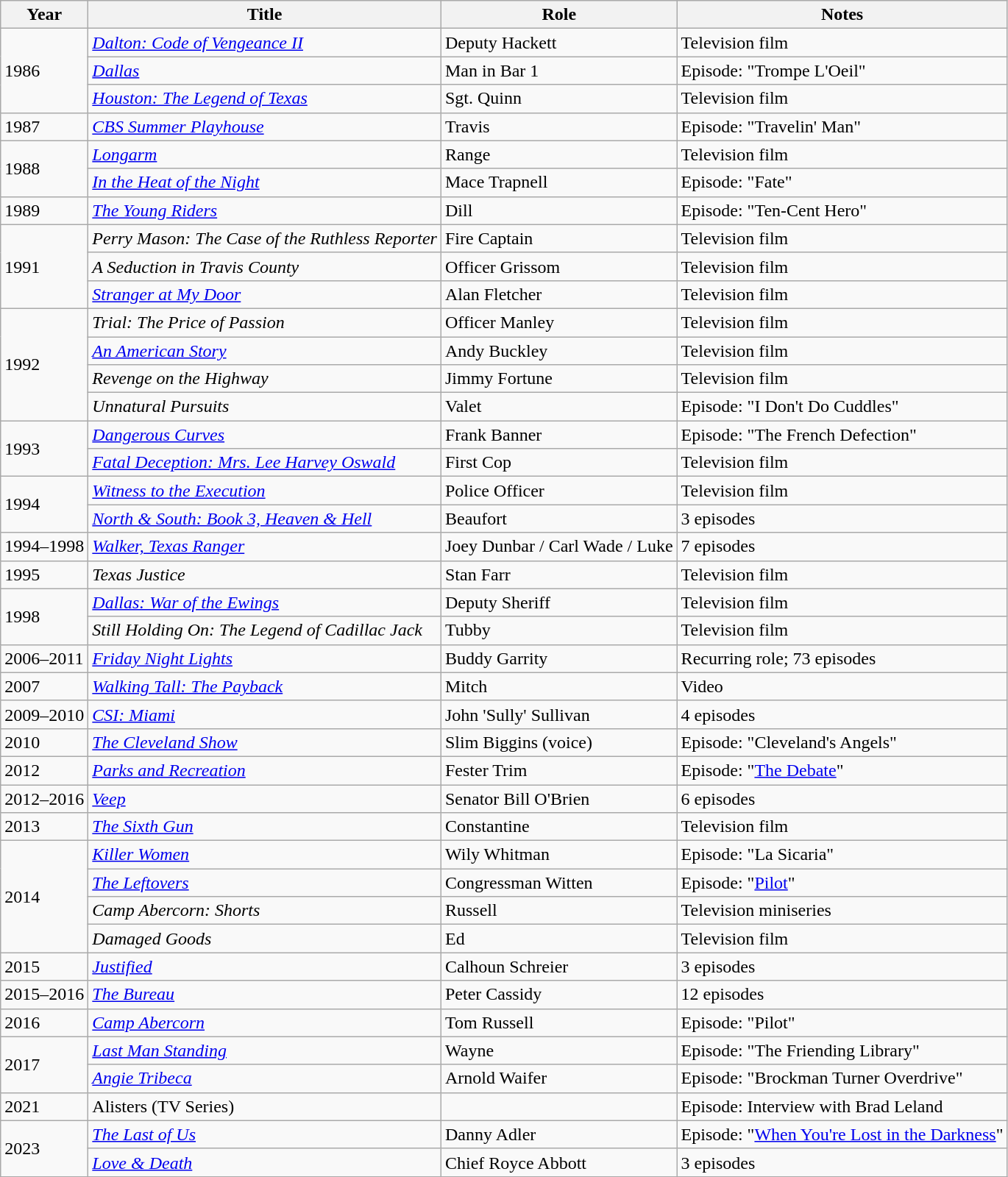<table class="wikitable">
<tr>
<th>Year</th>
<th>Title</th>
<th>Role</th>
<th>Notes</th>
</tr>
<tr>
<td rowspan="3">1986</td>
<td><em><a href='#'>Dalton: Code of Vengeance II</a></em></td>
<td>Deputy Hackett</td>
<td>Television film</td>
</tr>
<tr>
<td><em><a href='#'>Dallas</a></em></td>
<td>Man in Bar 1</td>
<td>Episode: "Trompe L'Oeil"</td>
</tr>
<tr>
<td><em><a href='#'>Houston: The Legend of Texas</a></em></td>
<td>Sgt. Quinn</td>
<td>Television film</td>
</tr>
<tr>
<td>1987</td>
<td><em><a href='#'>CBS Summer Playhouse</a></em></td>
<td>Travis</td>
<td>Episode: "Travelin' Man"</td>
</tr>
<tr>
<td rowspan="2">1988</td>
<td><a href='#'><em>Longarm</em></a></td>
<td>Range</td>
<td>Television film</td>
</tr>
<tr>
<td><a href='#'><em>In the Heat of the Night</em></a></td>
<td>Mace Trapnell</td>
<td>Episode: "Fate"</td>
</tr>
<tr>
<td>1989</td>
<td><em><a href='#'>The Young Riders</a></em></td>
<td>Dill</td>
<td>Episode: "Ten-Cent Hero"</td>
</tr>
<tr>
<td rowspan="3">1991</td>
<td><em>Perry Mason: The Case of the Ruthless Reporter</em></td>
<td>Fire Captain</td>
<td>Television film</td>
</tr>
<tr>
<td><em>A Seduction in Travis County</em></td>
<td>Officer Grissom</td>
<td>Television film</td>
</tr>
<tr>
<td><em><a href='#'>Stranger at My Door</a></em></td>
<td>Alan Fletcher</td>
<td>Television film</td>
</tr>
<tr>
<td rowspan="4">1992</td>
<td><em>Trial: The Price of Passion</em></td>
<td>Officer Manley</td>
<td>Television film</td>
</tr>
<tr>
<td><em><a href='#'>An American Story</a></em></td>
<td>Andy Buckley</td>
<td>Television film</td>
</tr>
<tr>
<td><em>Revenge on the Highway</em></td>
<td>Jimmy Fortune</td>
<td>Television film</td>
</tr>
<tr>
<td><em>Unnatural Pursuits</em></td>
<td>Valet</td>
<td>Episode: "I Don't Do Cuddles"</td>
</tr>
<tr>
<td rowspan="2">1993</td>
<td><a href='#'><em>Dangerous Curves</em></a></td>
<td>Frank Banner</td>
<td>Episode: "The French Defection"</td>
</tr>
<tr>
<td><em><a href='#'>Fatal Deception: Mrs. Lee Harvey Oswald</a></em></td>
<td>First Cop</td>
<td>Television film</td>
</tr>
<tr>
<td rowspan="2">1994</td>
<td><em><a href='#'>Witness to the Execution</a></em></td>
<td>Police Officer</td>
<td>Television film</td>
</tr>
<tr>
<td><a href='#'><em>North & South: Book 3, Heaven & Hell</em></a></td>
<td>Beaufort</td>
<td>3 episodes</td>
</tr>
<tr>
<td>1994–1998</td>
<td><em><a href='#'>Walker, Texas Ranger</a></em></td>
<td>Joey Dunbar / Carl Wade / Luke</td>
<td>7 episodes</td>
</tr>
<tr>
<td>1995</td>
<td><em>Texas Justice</em></td>
<td>Stan Farr</td>
<td>Television film</td>
</tr>
<tr>
<td rowspan="2">1998</td>
<td><em><a href='#'>Dallas: War of the Ewings</a></em></td>
<td>Deputy Sheriff</td>
<td>Television film</td>
</tr>
<tr>
<td><em>Still Holding On: The Legend of Cadillac Jack</em></td>
<td>Tubby</td>
<td>Television film</td>
</tr>
<tr>
<td>2006–2011</td>
<td><a href='#'><em>Friday Night Lights</em></a></td>
<td>Buddy Garrity</td>
<td>Recurring role; 73 episodes</td>
</tr>
<tr>
<td>2007</td>
<td><em><a href='#'>Walking Tall: The Payback</a></em></td>
<td>Mitch</td>
<td>Video</td>
</tr>
<tr>
<td>2009–2010</td>
<td><em><a href='#'>CSI: Miami</a></em></td>
<td>John 'Sully' Sullivan</td>
<td>4 episodes</td>
</tr>
<tr>
<td>2010</td>
<td><em><a href='#'>The Cleveland Show</a></em></td>
<td>Slim Biggins (voice)</td>
<td>Episode: "Cleveland's Angels"</td>
</tr>
<tr>
<td>2012</td>
<td><em><a href='#'>Parks and Recreation</a></em></td>
<td>Fester Trim</td>
<td>Episode: "<a href='#'>The Debate</a>"</td>
</tr>
<tr>
<td>2012–2016</td>
<td><em><a href='#'>Veep</a></em></td>
<td>Senator Bill O'Brien</td>
<td>6 episodes</td>
</tr>
<tr>
<td>2013</td>
<td><em><a href='#'>The Sixth Gun</a></em></td>
<td>Constantine</td>
<td>Television film</td>
</tr>
<tr>
<td rowspan="4">2014</td>
<td><em><a href='#'>Killer Women</a></em></td>
<td>Wily Whitman</td>
<td>Episode: "La Sicaria"</td>
</tr>
<tr>
<td><a href='#'><em>The Leftovers</em></a></td>
<td>Congressman Witten</td>
<td>Episode: "<a href='#'>Pilot</a>"</td>
</tr>
<tr>
<td><em>Camp Abercorn: Shorts</em></td>
<td>Russell</td>
<td>Television miniseries</td>
</tr>
<tr>
<td><em>Damaged Goods</em></td>
<td>Ed</td>
<td>Television film</td>
</tr>
<tr>
<td>2015</td>
<td><a href='#'><em>Justified</em></a></td>
<td>Calhoun Schreier</td>
<td>3 episodes</td>
</tr>
<tr>
<td>2015–2016</td>
<td><a href='#'><em>The Bureau</em></a></td>
<td>Peter Cassidy</td>
<td>12 episodes</td>
</tr>
<tr>
<td>2016</td>
<td><em><a href='#'>Camp Abercorn</a></em></td>
<td>Tom Russell</td>
<td>Episode: "Pilot"</td>
</tr>
<tr>
<td rowspan="2">2017</td>
<td><a href='#'><em>Last Man Standing</em></a></td>
<td>Wayne</td>
<td>Episode: "The Friending Library"</td>
</tr>
<tr>
<td><em><a href='#'>Angie Tribeca</a></em></td>
<td>Arnold Waifer</td>
<td>Episode: "Brockman Turner Overdrive"</td>
</tr>
<tr>
<td>2021</td>
<td>Alisters (TV Series)</td>
<td></td>
<td>Episode: Interview with Brad Leland</td>
</tr>
<tr>
<td rowspan="2">2023</td>
<td><em><a href='#'>The Last of Us</a></em></td>
<td>Danny Adler</td>
<td>Episode: "<a href='#'>When You're Lost in the Darkness</a>"</td>
</tr>
<tr>
<td><em><a href='#'>Love & Death</a></em></td>
<td>Chief Royce Abbott</td>
<td>3 episodes</td>
</tr>
</table>
